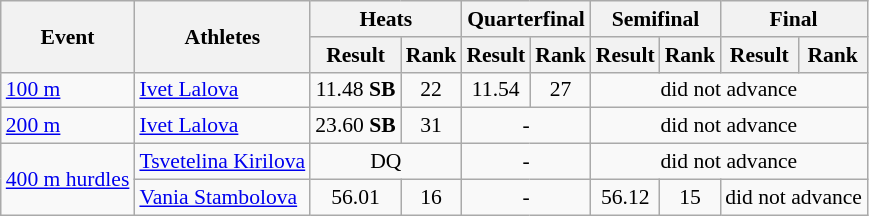<table class="wikitable" border="1" style="font-size:90%">
<tr>
<th rowspan="2">Event</th>
<th rowspan="2">Athletes</th>
<th colspan="2">Heats</th>
<th colspan="2">Quarterfinal</th>
<th colspan="2">Semifinal</th>
<th colspan="2">Final</th>
</tr>
<tr>
<th>Result</th>
<th>Rank</th>
<th>Result</th>
<th>Rank</th>
<th>Result</th>
<th>Rank</th>
<th>Result</th>
<th>Rank</th>
</tr>
<tr>
<td><a href='#'>100 m</a></td>
<td><a href='#'>Ivet Lalova</a></td>
<td align=center>11.48 <strong>SB</strong></td>
<td align=center>22</td>
<td align=center>11.54</td>
<td align=center>27</td>
<td align=center colspan=4>did not advance</td>
</tr>
<tr>
<td><a href='#'>200 m</a></td>
<td><a href='#'>Ivet Lalova</a></td>
<td align=center>23.60 <strong>SB</strong></td>
<td align=center>31</td>
<td align=center colspan=2>-</td>
<td align=center colspan=4>did not advance</td>
</tr>
<tr>
<td rowspan=2><a href='#'>400 m hurdles</a></td>
<td><a href='#'>Tsvetelina Kirilova</a></td>
<td align=center colspan=2>DQ</td>
<td align=center colspan=2>-</td>
<td align=center colspan=4>did not advance</td>
</tr>
<tr>
<td><a href='#'>Vania Stambolova</a></td>
<td align=center>56.01</td>
<td align=center>16</td>
<td align=center colspan=2>-</td>
<td align=center>56.12</td>
<td align=center>15</td>
<td align=center colspan=2>did not advance</td>
</tr>
</table>
